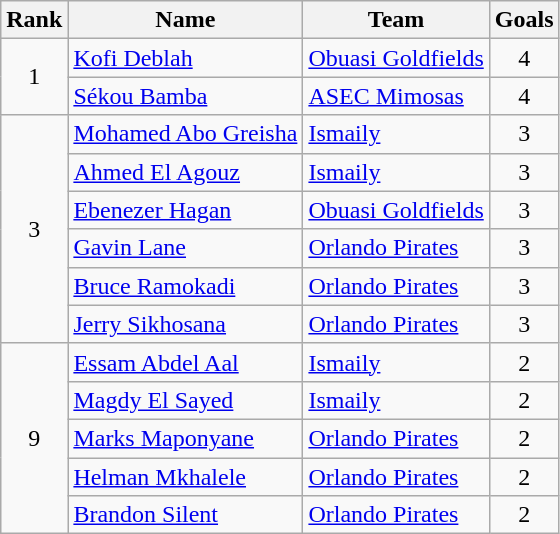<table class="wikitable" style="text-align:center">
<tr>
<th>Rank</th>
<th>Name</th>
<th>Team</th>
<th>Goals</th>
</tr>
<tr>
<td rowspan=2>1</td>
<td align="left"> <a href='#'>Kofi Deblah</a></td>
<td align="left"> <a href='#'>Obuasi Goldfields</a></td>
<td>4</td>
</tr>
<tr>
<td align="left"> <a href='#'>Sékou Bamba</a></td>
<td align="left"> <a href='#'>ASEC Mimosas</a></td>
<td>4</td>
</tr>
<tr>
<td rowspan=6>3</td>
<td align="left"> <a href='#'>Mohamed Abo Greisha</a></td>
<td align="left"> <a href='#'>Ismaily</a></td>
<td>3</td>
</tr>
<tr>
<td align="left"> <a href='#'>Ahmed El Agouz</a></td>
<td align="left"> <a href='#'>Ismaily</a></td>
<td>3</td>
</tr>
<tr>
<td align="left"> <a href='#'>Ebenezer Hagan</a></td>
<td align="left"> <a href='#'>Obuasi Goldfields</a></td>
<td>3</td>
</tr>
<tr>
<td align="left"> <a href='#'>Gavin Lane</a></td>
<td align="left"> <a href='#'>Orlando Pirates</a></td>
<td>3</td>
</tr>
<tr>
<td align="left"> <a href='#'>Bruce Ramokadi</a></td>
<td align="left"> <a href='#'>Orlando Pirates</a></td>
<td>3</td>
</tr>
<tr>
<td align="left"> <a href='#'>Jerry Sikhosana</a></td>
<td align="left"> <a href='#'>Orlando Pirates</a></td>
<td>3</td>
</tr>
<tr>
<td rowspan=5>9</td>
<td align="left"> <a href='#'>Essam Abdel Aal</a></td>
<td align="left"> <a href='#'>Ismaily</a></td>
<td>2</td>
</tr>
<tr>
<td align="left"> <a href='#'>Magdy El Sayed</a></td>
<td align="left"> <a href='#'>Ismaily</a></td>
<td>2</td>
</tr>
<tr>
<td align="left"> <a href='#'>Marks Maponyane</a></td>
<td align="left"> <a href='#'>Orlando Pirates</a></td>
<td>2</td>
</tr>
<tr>
<td align="left"> <a href='#'>Helman Mkhalele</a></td>
<td align="left"> <a href='#'>Orlando Pirates</a></td>
<td>2</td>
</tr>
<tr>
<td align="left"> <a href='#'>Brandon Silent</a></td>
<td align="left"> <a href='#'>Orlando Pirates</a></td>
<td>2</td>
</tr>
</table>
